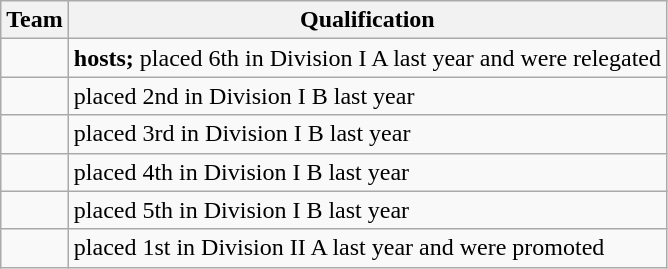<table class="wikitable">
<tr>
<th>Team</th>
<th>Qualification</th>
</tr>
<tr>
<td></td>
<td><strong>hosts;</strong> placed 6th in Division I A last year and were relegated</td>
</tr>
<tr>
<td></td>
<td>placed 2nd in Division I B last year</td>
</tr>
<tr>
<td></td>
<td>placed 3rd in Division I B last year</td>
</tr>
<tr>
<td></td>
<td>placed 4th in Division I B last year</td>
</tr>
<tr>
<td></td>
<td>placed 5th in Division I B last year</td>
</tr>
<tr>
<td></td>
<td>placed 1st in Division II A last year and were promoted</td>
</tr>
</table>
